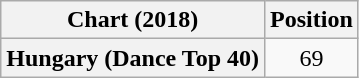<table class="wikitable plainrowheaders" style="text-align:center">
<tr>
<th scope="col">Chart (2018)</th>
<th scope="col">Position</th>
</tr>
<tr>
<th scope="row">Hungary (Dance Top 40)</th>
<td>69</td>
</tr>
</table>
